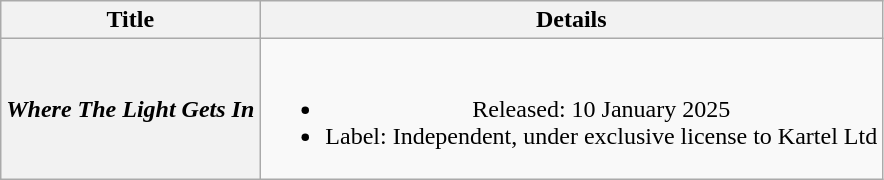<table class="wikitable plainrowheaders" style="text-align:center">
<tr>
<th scope="col">Title</th>
<th scope="col">Details</th>
</tr>
<tr>
<th scope="row"><em>Where The Light Gets In</em></th>
<td><br><ul><li>Released: 10 January 2025</li><li>Label: Independent, under exclusive license to Kartel Ltd</li></ul></td>
</tr>
</table>
